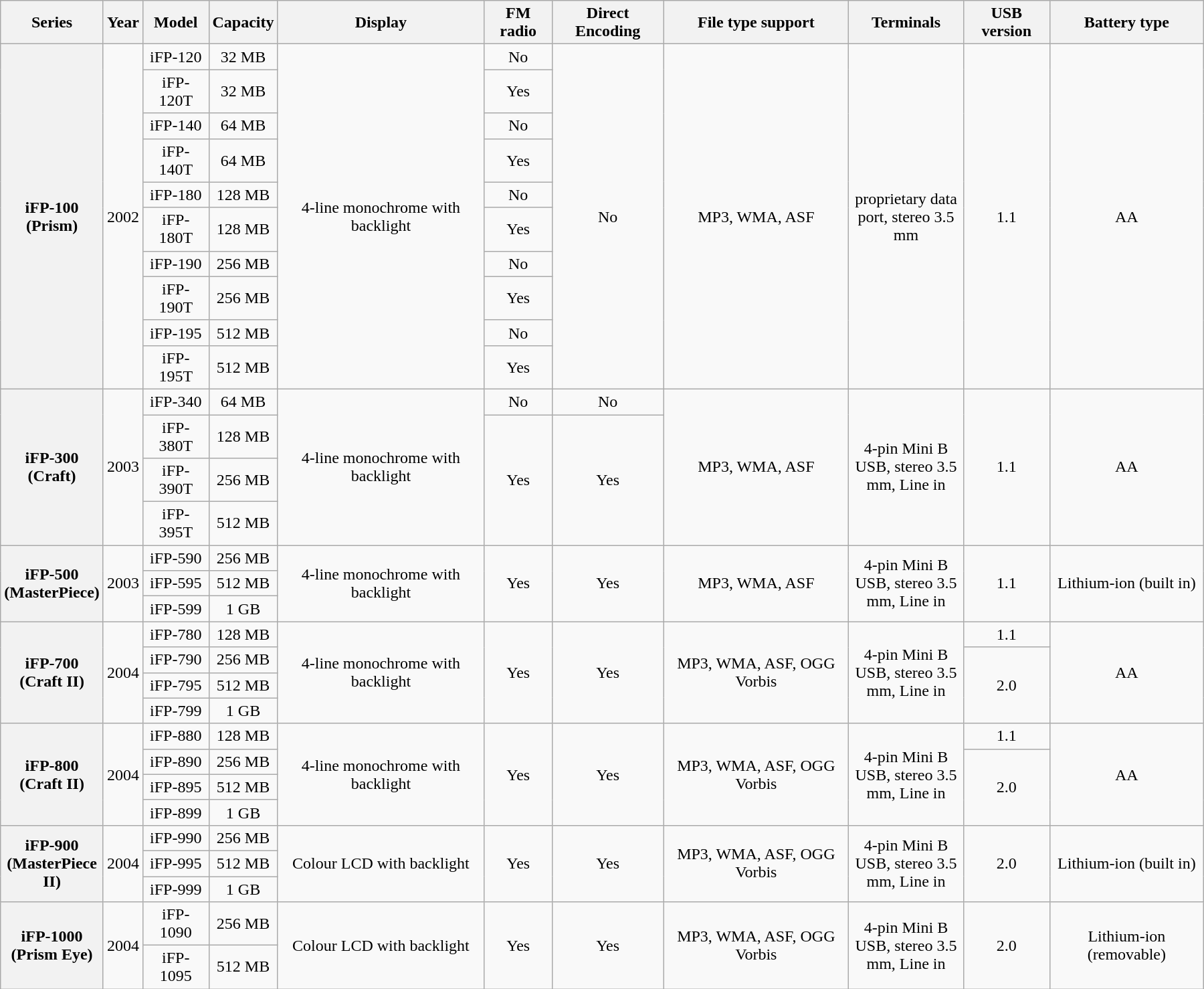<table class="wikitable" style="text-align:center; width:900pt;">
<tr>
<th style="width: 20pt;">Series</th>
<th>Year</th>
<th>Model</th>
<th style="width: 10pt;">Capacity</th>
<th>Display</th>
<th>FM radio</th>
<th>Direct Encoding</th>
<th>File type support</th>
<th style="width: 80pt;">Terminals</th>
<th>USB version</th>
<th>Battery type</th>
</tr>
<tr>
<th rowspan="10">iFP-100<br>(Prism)</th>
<td rowspan="10">2002</td>
<td>iFP-120</td>
<td>32 MB</td>
<td rowspan="10">4-line monochrome with backlight</td>
<td>No</td>
<td rowspan="10">No</td>
<td rowspan="10">MP3, WMA, ASF</td>
<td rowspan="10">proprietary data port, stereo 3.5 mm</td>
<td rowspan="10">1.1</td>
<td rowspan="10">AA</td>
</tr>
<tr>
<td>iFP-120T</td>
<td>32 MB</td>
<td>Yes</td>
</tr>
<tr>
<td>iFP-140</td>
<td>64 MB</td>
<td>No</td>
</tr>
<tr>
<td>iFP-140T</td>
<td>64 MB</td>
<td>Yes</td>
</tr>
<tr>
<td>iFP-180</td>
<td>128 MB</td>
<td>No</td>
</tr>
<tr>
<td>iFP-180T</td>
<td>128 MB</td>
<td>Yes</td>
</tr>
<tr>
<td>iFP-190</td>
<td>256 MB</td>
<td>No</td>
</tr>
<tr>
<td>iFP-190T</td>
<td>256 MB</td>
<td>Yes</td>
</tr>
<tr>
<td>iFP-195</td>
<td>512 MB</td>
<td>No</td>
</tr>
<tr>
<td>iFP-195T</td>
<td>512 MB</td>
<td>Yes</td>
</tr>
<tr>
<th rowspan="4">iFP-300<br>(Craft)</th>
<td rowspan="4">2003</td>
<td>iFP-340</td>
<td>64 MB</td>
<td rowspan="4">4-line monochrome with backlight</td>
<td>No</td>
<td>No</td>
<td rowspan="4">MP3, WMA, ASF</td>
<td rowspan="4">4-pin Mini B USB, stereo 3.5 mm, Line in</td>
<td rowspan="4">1.1</td>
<td rowspan="4">AA</td>
</tr>
<tr>
<td>iFP-380T</td>
<td>128 MB</td>
<td rowspan="3">Yes</td>
<td rowspan="3">Yes</td>
</tr>
<tr>
<td>iFP-390T</td>
<td>256 MB</td>
</tr>
<tr>
<td>iFP-395T</td>
<td>512 MB</td>
</tr>
<tr>
<th rowspan="3">iFP-500<br>(MasterPiece)</th>
<td rowspan="3">2003</td>
<td>iFP-590</td>
<td>256 MB</td>
<td rowspan="3">4-line monochrome with backlight</td>
<td rowspan="3">Yes</td>
<td rowspan="3">Yes</td>
<td rowspan="3">MP3, WMA, ASF</td>
<td rowspan="3">4-pin Mini B USB, stereo 3.5 mm, Line in</td>
<td rowspan="3">1.1</td>
<td rowspan="3">Lithium-ion (built in)</td>
</tr>
<tr>
<td>iFP-595</td>
<td>512 MB</td>
</tr>
<tr>
<td>iFP-599</td>
<td>1 GB</td>
</tr>
<tr>
<th rowspan="4">iFP-700<br>(Craft II)</th>
<td rowspan="4">2004</td>
<td>iFP-780</td>
<td>128 MB</td>
<td rowspan="4">4-line monochrome with backlight</td>
<td rowspan="4">Yes</td>
<td rowspan="4">Yes</td>
<td rowspan="4">MP3, WMA, ASF, OGG Vorbis</td>
<td rowspan="4">4-pin Mini B USB, stereo 3.5 mm, Line in</td>
<td>1.1</td>
<td rowspan="4">AA</td>
</tr>
<tr>
<td>iFP-790</td>
<td>256 MB</td>
<td rowspan="3">2.0</td>
</tr>
<tr>
<td>iFP-795</td>
<td>512 MB</td>
</tr>
<tr>
<td>iFP-799</td>
<td>1 GB</td>
</tr>
<tr>
<th rowspan="4">iFP-800<br>(Craft II)</th>
<td rowspan="4">2004</td>
<td>iFP-880</td>
<td>128 MB</td>
<td rowspan="4">4-line monochrome with backlight</td>
<td rowspan="4">Yes</td>
<td rowspan="4">Yes</td>
<td rowspan="4">MP3, WMA, ASF, OGG Vorbis</td>
<td rowspan="4">4-pin Mini B USB, stereo 3.5 mm, Line in</td>
<td>1.1</td>
<td rowspan="4">AA</td>
</tr>
<tr>
<td>iFP-890</td>
<td>256 MB</td>
<td rowspan="3">2.0</td>
</tr>
<tr>
<td>iFP-895</td>
<td>512 MB</td>
</tr>
<tr>
<td>iFP-899</td>
<td>1 GB</td>
</tr>
<tr>
<th rowspan="3">iFP-900<br>(MasterPiece II)</th>
<td rowspan="3">2004</td>
<td>iFP-990</td>
<td>256 MB</td>
<td rowspan="3">Colour LCD with backlight</td>
<td rowspan="3">Yes</td>
<td rowspan="3">Yes</td>
<td rowspan="3">MP3, WMA, ASF, OGG Vorbis</td>
<td rowspan="3">4-pin Mini B USB, stereo 3.5 mm, Line in</td>
<td rowspan="3">2.0</td>
<td rowspan="3">Lithium-ion (built in)</td>
</tr>
<tr>
<td>iFP-995</td>
<td>512 MB</td>
</tr>
<tr>
<td>iFP-999</td>
<td>1 GB</td>
</tr>
<tr>
<th rowspan="2">iFP-1000<br>(Prism Eye)</th>
<td rowspan="2">2004</td>
<td>iFP-1090</td>
<td>256 MB</td>
<td rowspan="2">Colour LCD with backlight</td>
<td rowspan="2">Yes</td>
<td rowspan="2">Yes</td>
<td rowspan="2">MP3, WMA, ASF, OGG Vorbis</td>
<td rowspan="2">4-pin Mini B USB, stereo 3.5 mm, Line in</td>
<td rowspan="2">2.0</td>
<td rowspan="2">Lithium-ion (removable)</td>
</tr>
<tr>
<td>iFP-1095</td>
<td>512 MB</td>
</tr>
</table>
